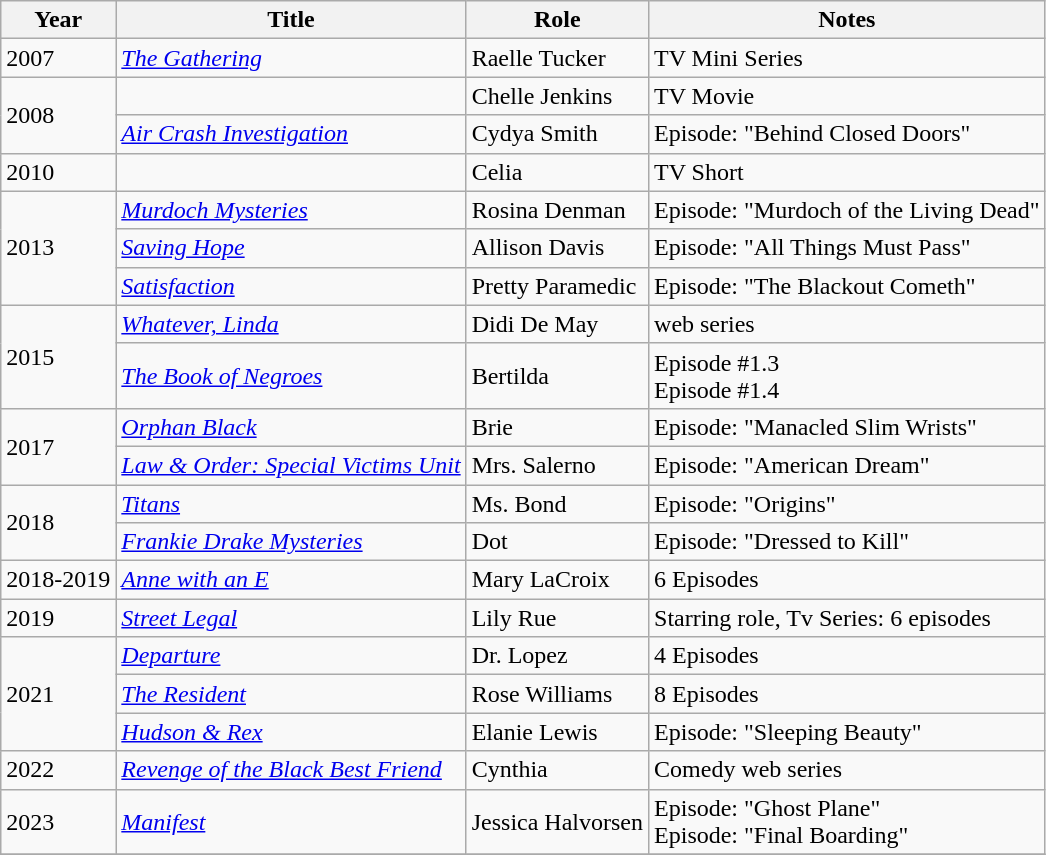<table class="wikitable sortable">
<tr>
<th>Year</th>
<th>Title</th>
<th>Role</th>
<th class="unsortable">Notes</th>
</tr>
<tr>
<td>2007</td>
<td data-sort-value="Gathering, The"><em><a href='#'>The Gathering</a></em></td>
<td>Raelle Tucker</td>
<td>TV Mini Series</td>
</tr>
<tr>
<td rowspan= 2>2008</td>
<td data-sort-value="Tower, The"><em></em></td>
<td>Chelle Jenkins</td>
<td>TV Movie</td>
</tr>
<tr>
<td><em><a href='#'>Air Crash Investigation</a></em></td>
<td>Cydya Smith</td>
<td>Episode: "Behind Closed Doors"</td>
</tr>
<tr>
<td>2010</td>
<td><em></em></td>
<td>Celia</td>
<td>TV Short</td>
</tr>
<tr>
<td rowspan=3>2013</td>
<td><em><a href='#'>Murdoch Mysteries</a></em></td>
<td>Rosina Denman</td>
<td>Episode: "Murdoch of the Living Dead"</td>
</tr>
<tr>
<td><em><a href='#'>Saving Hope</a></em></td>
<td>Allison Davis</td>
<td>Episode: "All Things Must Pass"</td>
</tr>
<tr>
<td><em><a href='#'>Satisfaction</a></em></td>
<td>Pretty Paramedic</td>
<td>Episode: "The Blackout Cometh"</td>
</tr>
<tr>
<td rowspan=2>2015</td>
<td><em><a href='#'>Whatever, Linda</a></em></td>
<td>Didi De May</td>
<td>web series</td>
</tr>
<tr>
<td data-sort-value="Book of Negroes, The"><em><a href='#'>The Book of Negroes</a></em></td>
<td>Bertilda</td>
<td>Episode #1.3<br>Episode #1.4</td>
</tr>
<tr>
<td rowspan=2>2017</td>
<td><em><a href='#'>Orphan Black</a></em></td>
<td>Brie</td>
<td>Episode: "Manacled Slim Wrists"</td>
</tr>
<tr>
<td><em><a href='#'>Law & Order: Special Victims Unit</a></em></td>
<td>Mrs. Salerno</td>
<td>Episode: "American Dream"</td>
</tr>
<tr>
<td rowspan=2>2018</td>
<td><em><a href='#'>Titans</a></em></td>
<td>Ms. Bond</td>
<td>Episode: "Origins"</td>
</tr>
<tr>
<td><em><a href='#'>Frankie Drake Mysteries</a></em></td>
<td>Dot</td>
<td>Episode: "Dressed to Kill"</td>
</tr>
<tr>
<td>2018-2019</td>
<td><em><a href='#'>Anne with an E</a></em></td>
<td>Mary LaCroix</td>
<td>6 Episodes</td>
</tr>
<tr>
<td>2019</td>
<td><em><a href='#'>Street Legal</a></em></td>
<td>Lily Rue</td>
<td>Starring role, Tv Series: 6 episodes</td>
</tr>
<tr>
<td rowspan=3>2021</td>
<td><em><a href='#'>Departure</a></em></td>
<td>Dr. Lopez</td>
<td>4 Episodes</td>
</tr>
<tr>
<td data-sort-value="Resident, The"><em><a href='#'>The Resident</a></em></td>
<td>Rose Williams</td>
<td>8 Episodes</td>
</tr>
<tr>
<td><em><a href='#'>Hudson & Rex</a></em></td>
<td>Elanie Lewis</td>
<td>Episode: "Sleeping Beauty"</td>
</tr>
<tr>
<td>2022</td>
<td><em><a href='#'>Revenge of the Black Best Friend</a></em></td>
<td>Cynthia</td>
<td>Comedy web series</td>
</tr>
<tr>
<td>2023</td>
<td><em><a href='#'>Manifest</a></em></td>
<td>Jessica Halvorsen</td>
<td>Episode: "Ghost Plane"<br>Episode: "Final Boarding"</td>
</tr>
<tr>
</tr>
</table>
